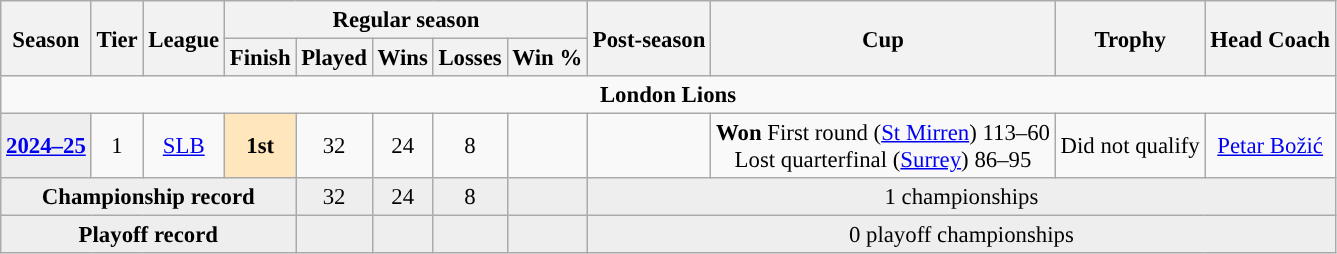<table class="wikitable" style="font-size:95%; text-align:center">
<tr>
<th rowspan=2>Season</th>
<th rowspan=2>Tier</th>
<th rowspan=2>League</th>
<th colspan=5>Regular season</th>
<th rowspan=2>Post-season</th>
<th rowspan=2>Cup</th>
<th rowspan=2>Trophy</th>
<th rowspan=2>Head Coach</th>
</tr>
<tr>
<th>Finish</th>
<th>Played</th>
<th>Wins</th>
<th>Losses</th>
<th>Win %</th>
</tr>
<tr>
<td colspan="12" align="center"><strong>London Lions</strong></td>
</tr>
<tr>
<th style="background:#eee;"><a href='#'>2024–25</a></th>
<td style="text-align:center;">1</td>
<td style="text-align:center;"><a href='#'>SLB</a></td>
<td style="text-align:center;background-color:#FFE6BD;"><strong>1st</strong></td>
<td style="text-align:center;">32</td>
<td style="text-align:center;">24</td>
<td style="text-align:center;">8</td>
<td style="text-align:center;"></td>
<td style="text-align:center;background-color:#;"></td>
<td style="text-align:center;"><strong>Won</strong> First round (<a href='#'>St Mirren</a>) 113–60<br>Lost quarterfinal (<a href='#'>Surrey</a>) 86–95</td>
<td style="text-align:center;">Did not qualify</td>
<td style="text-align:center;"><a href='#'>Petar Božić</a></td>
</tr>
<tr>
<th colspan=4 style="background:#eee;">Championship record</th>
<td style="background:#eee;">32</td>
<td style="background:#eee;">24</td>
<td style="background:#eee;">8</td>
<td style="background:#eee;"></td>
<td colspan="4" style="background:#eee;">1 championships</td>
</tr>
<tr>
<th colspan=4 style="background:#eee;">Playoff record</th>
<td style="background:#eee;"></td>
<td style="background:#eee;"></td>
<td style="background:#eee;"></td>
<td style="background:#eee;"></td>
<td colspan="4" style="background:#eee;">0 playoff championships</td>
</tr>
</table>
